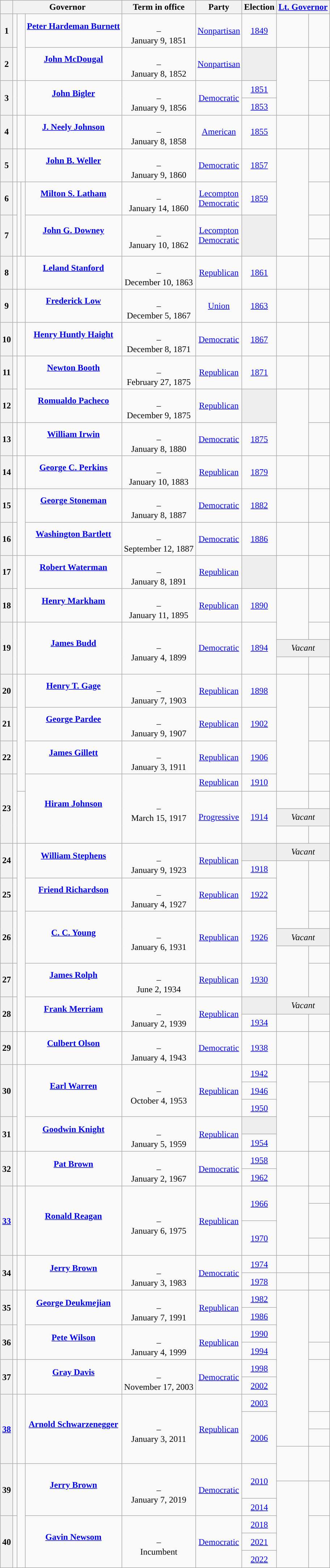<table class="wikitable sortable mw-collapsible sticky-header-multi" style="text-align:center;">
<tr>
<th scope="col" data-sort-type="number"></th>
<th scope="colgroup" colspan="4">Governor</th>
<th scope="col">Term in office</th>
<th scope="col">Party</th>
<th scope="col">Election</th>
<th scope="colgroup" colspan="3"><a href='#'>Lt. Governor</a></th>
</tr>
<tr style="height:2em;">
<th scope="row">1</th>
<td data-sort-value="Burnett, Peter"></td>
<td colspan="2" rowspan="2" style="background:"> </td>
<td><strong><a href='#'>Peter Hardeman Burnett</a></strong><br><br></td>
<td><br>–<br>January 9, 1851<br></td>
<td><a href='#'>Nonpartisan</a></td>
<td><a href='#'>1849</a></td>
<td colspan="2" style="background:"> </td>
<td></td>
</tr>
<tr style="height:2em;">
<th scope="row">2</th>
<td data-sort-value="McDougal, John"></td>
<td><strong><a href='#'>John McDougal</a></strong><br><br></td>
<td><br>–<br>January 8, 1852<br></td>
<td><a href='#'>Nonpartisan</a></td>
<td style="background:#EEEEEE;"></td>
<td colspan="2" rowspan="3" style="background:"></td>
<td><br></td>
</tr>
<tr style="height:2em;">
<th rowspan="2" scope="rowgroup">3</th>
<td rowspan="2" data-sort-value="Bigler, John"></td>
<td colspan="2" rowspan="2" style="background:"></td>
<td rowspan="2"><strong><a href='#'>John Bigler</a></strong><br><br></td>
<td rowspan="2"><br>–<br>January 9, 1856<br></td>
<td rowspan="2"><a href='#'>Democratic</a></td>
<td><a href='#'>1851</a></td>
<td rowspan="2"></td>
</tr>
<tr style="height:2em;">
<td><a href='#'>1853</a></td>
</tr>
<tr style="height:2em;">
<th scope="row">4</th>
<td data-sort-value="Johnson, J. Neely"></td>
<td colspan="2" style="background:"></td>
<td><strong><a href='#'>J. Neely Johnson</a></strong><br><br></td>
<td><br>–<br>January 8, 1858<br></td>
<td><a href='#'>American</a></td>
<td><a href='#'>1855</a></td>
<td colspan="2" style="background:"></td>
<td></td>
</tr>
<tr style="height:2em;">
<th scope="row">5</th>
<td data-sort-value="Weller, John"></td>
<td colspan="2" style="background:"></td>
<td><strong><a href='#'>John B. Weller</a></strong><br><br></td>
<td><br>–<br>January 9, 1860<br></td>
<td><a href='#'>Democratic</a></td>
<td><a href='#'>1857</a></td>
<td colspan="2" rowspan="4" style="background:"></td>
<td></td>
</tr>
<tr style="height:2em;">
<th scope="row">6</th>
<td data-sort-value="Latham, Milton"></td>
<td rowspan="3" style="background:"></td>
<td rowspan="3" style="background:"></td>
<td><strong><a href='#'>Milton S. Latham</a></strong><br><br></td>
<td><br>–<br>January 14, 1860<br></td>
<td><a href='#'>Lecompton</a><br><a href='#'>Democratic</a></td>
<td><a href='#'>1859</a></td>
<td></td>
</tr>
<tr style="height:2em;">
<th rowspan="2" scope="rowgroup">7</th>
<td rowspan="2" data-sort-value="Downey, John"></td>
<td rowspan="2"><strong><a href='#'>John G. Downey</a></strong><br><br></td>
<td rowspan="2"><br>–<br>January 10, 1862<br></td>
<td rowspan="2"><a href='#'>Lecompton</a><br><a href='#'>Democratic</a></td>
<td rowspan="2" style="background:#EEEEEE;"></td>
<td><br><br></td>
</tr>
<tr style="height:2em;">
<td><br></td>
</tr>
<tr style="height:2em;">
<th scope="row">8</th>
<td data-sort-value="Stanford, Leland"></td>
<td colspan="2" style="background:"></td>
<td><strong><a href='#'>Leland Stanford</a></strong><br><br></td>
<td><br>–<br> December 10, 1863<br></td>
<td><a href='#'>Republican</a></td>
<td><a href='#'>1861</a></td>
<td colspan="2" style="background:"></td>
<td></td>
</tr>
<tr style="height:2em;">
<th scope="row">9</th>
<td data-sort-value="Low, Frederick"></td>
<td colspan="2" style="background:"></td>
<td><strong><a href='#'>Frederick Low</a></strong><br><br></td>
<td><br>–<br>December 5, 1867<br></td>
<td><a href='#'>Union</a></td>
<td><a href='#'>1863</a></td>
<td colspan="2" style="background:"></td>
<td></td>
</tr>
<tr style="height:2em;">
<th scope="row">10</th>
<td data-sort-value="Haight, Henry"></td>
<td colspan="2" style="background:"></td>
<td><strong><a href='#'>Henry Huntly Haight</a></strong><br><br></td>
<td><br>–<br>December 8, 1871<br></td>
<td><a href='#'>Democratic</a></td>
<td><a href='#'>1867</a></td>
<td colspan="2" style="background:"></td>
<td></td>
</tr>
<tr style="height:2em;">
<th scope="row">11</th>
<td data-sort-value="Booth, Newton"></td>
<td colspan="2" rowspan="2" style="background:"></td>
<td><strong><a href='#'>Newton Booth</a></strong><br><br></td>
<td><br>–<br>February 27, 1875<br></td>
<td><a href='#'>Republican</a></td>
<td><a href='#'>1871</a></td>
<td colspan="2" style="background:"></td>
<td></td>
</tr>
<tr style="height:2em;">
<th scope="row">12</th>
<td data-sort-value="Pacheco, Romualdo"></td>
<td><strong><a href='#'>Romualdo Pacheco</a></strong><br><br></td>
<td><br>–<br>December 9, 1875<br></td>
<td><a href='#'>Republican</a></td>
<td style="background:#EEEEEE;"></td>
<td colspan="2" rowspan="2" style="background:"></td>
<td><br></td>
</tr>
<tr style="height:2em;">
<th scope="row">13</th>
<td data-sort-value="Irwin, William"></td>
<td colspan="2" style="background:"></td>
<td><strong><a href='#'>William Irwin</a></strong><br><br></td>
<td><br>–<br>January 8, 1880<br></td>
<td><a href='#'>Democratic</a></td>
<td><a href='#'>1875</a></td>
<td></td>
</tr>
<tr style="height:2em;">
<th scope="row">14</th>
<td data-sort-value="Perkins, George"></td>
<td colspan="2" style="background:"></td>
<td><strong><a href='#'>George C. Perkins</a></strong><br><br></td>
<td><br>–<br>January 10, 1883<br></td>
<td><a href='#'>Republican</a></td>
<td><a href='#'>1879</a></td>
<td colspan="2" style="background:"></td>
<td></td>
</tr>
<tr style="height:2em;">
<th scope="row">15</th>
<td data-sort-value="Stoneman, George"></td>
<td colspan="2" rowspan="2" style="background:"></td>
<td><strong><a href='#'>George Stoneman</a></strong><br><br></td>
<td><br>–<br>January 8, 1887<br></td>
<td><a href='#'>Democratic</a></td>
<td><a href='#'>1882</a></td>
<td colspan="2" style="background:"></td>
<td></td>
</tr>
<tr style="height:2em;">
<th scope="row">16</th>
<td data-sort-value="Bartlett, Washington"></td>
<td><strong><a href='#'>Washington Bartlett</a></strong><br><br></td>
<td><br>–<br>September 12, 1887<br></td>
<td><a href='#'>Democratic</a></td>
<td><a href='#'>1886</a></td>
<td colspan="2" style="background:"></td>
<td></td>
</tr>
<tr style="height:2em;">
<th scope="row">17</th>
<td data-sort-value="Waterman, Robert"></td>
<td colspan="2" rowspan="2" style="background:"></td>
<td><strong><a href='#'>Robert Waterman</a></strong><br><br></td>
<td><br>–<br>January 8, 1891<br></td>
<td><a href='#'>Republican</a></td>
<td style="background:#EEEEEE;"></td>
<td colspan="2" style="background:"></td>
<td><br></td>
</tr>
<tr style="height:2em;">
<th scope="row">18</th>
<td data-sort-value="Markham, Henry"></td>
<td><strong><a href='#'>Henry Markham</a></strong><br><br></td>
<td><br>–<br>January 11, 1895<br></td>
<td><a href='#'>Republican</a></td>
<td><a href='#'>1890</a></td>
<td colspan="2" rowspan="2" style="background:"></td>
<td></td>
</tr>
<tr style="height:2em;">
<th rowspan="3" scope="rowgroup">19</th>
<td rowspan="3" data-sort-value="Budd, James"></td>
<td colspan="2" rowspan="3" style="background:"></td>
<td rowspan="3"><strong><a href='#'>James Budd</a></strong><br><br></td>
<td rowspan="3"><br>–<br>January 4, 1899<br></td>
<td rowspan="3"><a href='#'>Democratic</a></td>
<td rowspan="3"><a href='#'>1894</a></td>
<td><br></td>
</tr>
<tr style="height:2em;">
<td colspan="3" style="background:#EEEEEE;"><em>Vacant</em></td>
</tr>
<tr style="height:2em;">
<td colspan="2" style="background:"></td>
<td><br></td>
</tr>
<tr style="height:2em;">
<th scope="row">20</th>
<td data-sort-value="Gage, Henry"></td>
<td colspan="2" rowspan="4" style="background:"></td>
<td><strong><a href='#'>Henry T. Gage</a></strong><br><br></td>
<td><br>–<br>January 7, 1903<br></td>
<td><a href='#'>Republican</a></td>
<td><a href='#'>1898</a></td>
<td colspan="2" rowspan="4" style="background:"></td>
<td></td>
</tr>
<tr style="height:2em;">
<th scope="row">21</th>
<td data-sort-value="Pardee, George"></td>
<td><strong><a href='#'>George Pardee</a></strong><br><br></td>
<td><br>–<br>January 9, 1907<br></td>
<td><a href='#'>Republican</a></td>
<td><a href='#'>1902</a></td>
<td></td>
</tr>
<tr style="height:2em;">
<th scope="row">22</th>
<td data-sort-value="Gillett, James"></td>
<td><strong><a href='#'>James Gillett</a></strong><br><br></td>
<td><br>–<br>January 3, 1911<br></td>
<td><a href='#'>Republican</a></td>
<td><a href='#'>1906</a></td>
<td></td>
</tr>
<tr style="height:2em;">
<th rowspan="4" scope="rowgroup">23</th>
<td rowspan="4" data-sort-value="Johnson, Hiram"></td>
<td rowspan="4"><strong><a href='#'>Hiram Johnson</a></strong><br><br></td>
<td rowspan="4"><br>–<br>March 15, 1917<br></td>
<td><a href='#'>Republican</a></td>
<td><a href='#'>1910</a></td>
<td></td>
</tr>
<tr style="height:2em;">
<td colspan="2" rowspan="3" style="background:"></td>
<td rowspan="3"><a href='#'>Progressive</a></td>
<td rowspan="3"><a href='#'>1914</a></td>
<td colspan="2" style="background:"></td>
<td><br></td>
</tr>
<tr style="height:2em;">
<td colspan="3" style="background:#EEEEEE;"><em>Vacant</em></td>
</tr>
<tr style="height:2em;">
<td colspan="2" style="background:"></td>
<td><br></td>
</tr>
<tr style="height:2em;">
<th rowspan="2" scope="rowgroup">24</th>
<td rowspan="2" data-sort-value="Stephens, William"></td>
<td colspan="2" rowspan="9" style="background:"></td>
<td rowspan="2"><strong><a href='#'>William Stephens</a></strong><br><br></td>
<td rowspan="2"><br>–<br>January 9, 1923<br></td>
<td rowspan="2"><a href='#'>Republican</a></td>
<td style="background:#EEEEEE;"></td>
<td colspan="3" style="background:#EEEEEE;"><em>Vacant</em></td>
</tr>
<tr style="height:2em;">
<td><a href='#'>1918</a></td>
<td colspan="2" rowspan="3" style="background:"></td>
<td rowspan="2"></td>
</tr>
<tr style="height:2em;">
<th scope="row">25</th>
<td data-sort-value="Richardson, Friend"></td>
<td><strong><a href='#'>Friend Richardson</a></strong><br><br></td>
<td><br>–<br>January 4, 1927<br></td>
<td><a href='#'>Republican</a></td>
<td><a href='#'>1922</a></td>
</tr>
<tr style="height:2em;">
<th rowspan="3" scope="rowgroup">26</th>
<td rowspan="3" data-sort-value="Young, C. C."></td>
<td rowspan="3"><strong><a href='#'>C. C. Young</a></strong><br><br></td>
<td rowspan="3"><br>–<br>January 6, 1931<br></td>
<td rowspan="3"><a href='#'>Republican</a></td>
<td rowspan="3"><a href='#'>1926</a></td>
<td><br></td>
</tr>
<tr style="height:2em;">
<td colspan="3" style="background:#EEEEEE;"><em>Vacant</em></td>
</tr>
<tr style="height:2em;">
<td colspan="2" rowspan="2" style="background:"></td>
<td><br></td>
</tr>
<tr style="height:2em;">
<th scope="row">27</th>
<td data-sort-value="Rolph, James"></td>
<td><strong><a href='#'>James Rolph</a></strong><br><br></td>
<td><br>–<br>June 2, 1934<br></td>
<td><a href='#'>Republican</a></td>
<td><a href='#'>1930</a></td>
<td></td>
</tr>
<tr style="height:2em;">
<th rowspan="2" scope="rowgroup">28</th>
<td rowspan="2" data-sort-value="Merriam, Frank"></td>
<td rowspan="2"><strong><a href='#'>Frank Merriam</a></strong><br><br></td>
<td rowspan="2"><br>–<br>January 2, 1939<br></td>
<td rowspan="2"><a href='#'>Republican</a></td>
<td style="background:#EEEEEE;"></td>
<td colspan="3" style="background:#EEEEEE;"><em>Vacant</em></td>
</tr>
<tr style="height:2em;">
<td><a href='#'>1934</a></td>
<td colspan="2" style="background:"></td>
<td></td>
</tr>
<tr style="height:2em;">
<th scope="row">29</th>
<td data-sort-value="Olson, Culbert"></td>
<td colspan="2" style="background:"></td>
<td><strong><a href='#'>Culbert Olson</a></strong><br><br></td>
<td><br>–<br>January 4, 1943<br></td>
<td><a href='#'>Democratic</a></td>
<td><a href='#'>1938</a></td>
<td colspan="2" style="background:"></td>
<td></td>
</tr>
<tr style="height:2em;">
<th rowspan="3" scope="rowgroup">30</th>
<td rowspan="3" data-sort-value="Warren, Earl"></td>
<td colspan="2" rowspan="5" style="background:"></td>
<td rowspan="3"><strong><a href='#'>Earl Warren</a></strong><br><br></td>
<td rowspan="3"><br>–<br>October 4, 1953<br></td>
<td rowspan="3"><a href='#'>Republican</a></td>
<td><a href='#'>1942</a></td>
<td colspan="2" rowspan="5" style="background:"></td>
<td></td>
</tr>
<tr style="height:2em;">
<td><a href='#'>1946</a></td>
<td rowspan="2"></td>
</tr>
<tr style="height:2em;">
<td><a href='#'>1950</a></td>
</tr>
<tr style="height:2em;">
<th rowspan="2" scope="rowgroup">31</th>
<td rowspan="2" data-sort-value="Knight, Goodwin"></td>
<td rowspan="2"><strong><a href='#'>Goodwin Knight</a></strong><br><br></td>
<td rowspan="2"><br>–<br>January 5, 1959<br></td>
<td rowspan="2"><a href='#'>Republican</a></td>
<td style="background:#EEEEEE;"></td>
<td rowspan="2"></td>
</tr>
<tr style="height:2em;">
<td><a href='#'>1954</a></td>
</tr>
<tr style="height:2em;">
<th rowspan="2" scope="rowgroup">32</th>
<td rowspan="2" data-sort-value="Brown, Pat"></td>
<td colspan="2" rowspan="2" style="background:"></td>
<td rowspan="2"><strong><a href='#'>Pat Brown</a></strong><br><br></td>
<td rowspan="2"><br>–<br>January 2, 1967<br></td>
<td rowspan="2"><a href='#'>Democratic</a></td>
<td><a href='#'>1958</a></td>
<td colspan="2" rowspan="2" style="background:"></td>
<td rowspan="2"></td>
</tr>
<tr style="height:2em;">
<td><a href='#'>1962</a></td>
</tr>
<tr style="height:2em;">
<th rowspan="4" scope="rowgroup"><a href='#'>33</a></th>
<td rowspan="4" data-sort-value="Reagan, Ronald"></td>
<td colspan="2" rowspan="4" style="background:"></td>
<td rowspan="4"><strong><a href='#'>Ronald Reagan</a></strong><br><br></td>
<td rowspan="4"><br>–<br>January 6, 1975<br></td>
<td rowspan="4"><a href='#'>Republican</a></td>
<td rowspan="2"><a href='#'>1966</a></td>
<td colspan="2" rowspan="4" style="background:"></td>
<td><br></td>
</tr>
<tr style="height:2em;">
<td rowspan="2"><br></td>
</tr>
<tr style="height:2em;">
<td rowspan="2"><a href='#'>1970</a></td>
</tr>
<tr style="height:2em;">
<td></td>
</tr>
<tr style="height:2em;">
<th rowspan="2" scope="rowgroup">34</th>
<td rowspan="2" data-sort-value="Brown, Jerry"></td>
<td colspan="2" rowspan="2" style="background:"></td>
<td rowspan="2"><strong><a href='#'>Jerry Brown</a></strong><br><br></td>
<td rowspan="2"><br>–<br>January 3, 1983<br></td>
<td rowspan="2"><a href='#'>Democratic</a></td>
<td><a href='#'>1974</a></td>
<td colspan="2" style="background:"></td>
<td></td>
</tr>
<tr style="height:2em;">
<td><a href='#'>1978</a></td>
<td colspan="2" style="background:"></td>
<td></td>
</tr>
<tr style="height:2em;">
<th rowspan="2" scope="rowgroup">35</th>
<td rowspan="2" data-sort-value="Deukmejian, George"></td>
<td colspan="2" rowspan="4" style="background:"></td>
<td rowspan="2"><strong><a href='#'>George Deukmejian</a></strong><br><br></td>
<td rowspan="2"><br>–<br>January 7, 1991<br></td>
<td rowspan="2"><a href='#'>Republican</a></td>
<td><a href='#'>1982</a></td>
<td colspan="2" rowspan="9" style="background:"></td>
<td rowspan="3"></td>
</tr>
<tr style="height:2em;">
<td><a href='#'>1986</a></td>
</tr>
<tr style="height:2em;">
<th rowspan="2" scope="rowgroup">36</th>
<td rowspan="2" data-sort-value="Wilson, Pete"></td>
<td rowspan="2"><strong><a href='#'>Pete Wilson</a></strong><br><br></td>
<td rowspan="2"><br>–<br>January 4, 1999<br></td>
<td rowspan="2"><a href='#'>Republican</a></td>
<td><a href='#'>1990</a></td>
</tr>
<tr style="height:2em;">
<td><a href='#'>1994</a></td>
<td></td>
</tr>
<tr style="height:2em;">
<th rowspan="2" scope="rowgroup">37</th>
<td rowspan="2" data-sort-value="Davis, Gray"></td>
<td colspan="2" rowspan="2" style="background:"></td>
<td rowspan="2"><strong><a href='#'>Gray Davis</a></strong><br><br></td>
<td rowspan="2"><br>–<br>November 17, 2003<br></td>
<td rowspan="2"><a href='#'>Democratic</a></td>
<td><a href='#'>1998</a></td>
<td rowspan="3"></td>
</tr>
<tr style="height:2em;">
<td><a href='#'>2002</a></td>
</tr>
<tr style="height:2em;">
<th rowspan="4" scope="rowgroup"><a href='#'>38</a></th>
<td rowspan="4" data-sort-value="Schwarzenegger, Arnold"></td>
<td colspan="2" rowspan="4" style="background:"></td>
<td rowspan="4"><strong><a href='#'>Arnold Schwarzenegger</a></strong><br><br></td>
<td rowspan="4"><br>–<br>January 3, 2011<br></td>
<td rowspan="4"><a href='#'>Republican</a></td>
<td><a href='#'>2003</a><br></td>
</tr>
<tr style="height:2em;">
<td rowspan="3"><a href='#'>2006</a></td>
<td><br></td>
</tr>
<tr style="height:2em;">
<td><br></td>
</tr>
<tr style="height:2em;">
<td colspan="2" rowspan="2" style="background:"></td>
<td rowspan="2"><br></td>
</tr>
<tr style="height:2em;">
<th rowspan="3" scope="rowgroup">39</th>
<td rowspan="3" data-sort-value="Brown, Jerry"></td>
<td colspan="2" rowspan="6" style="background:"></td>
<td rowspan="3"><strong><a href='#'>Jerry Brown</a></strong><br><br></td>
<td rowspan="3"><br>–<br>January 7, 2019<br></td>
<td rowspan="3"><a href='#'>Democratic</a></td>
<td rowspan="2"><a href='#'>2010</a></td>
</tr>
<tr style="height:2em;">
<td colspan="2" rowspan="5" style="background:"></td>
<td rowspan="2"><br></td>
</tr>
<tr style="height:2em;">
<td><a href='#'>2014</a></td>
</tr>
<tr style="height:2em;">
<th rowspan="3" scope="rowgroup">40</th>
<td rowspan="3" data-sort-value="Newsom, Gavin"></td>
<td rowspan="3"><strong><a href='#'>Gavin Newsom</a></strong><br><br></td>
<td rowspan="3"><br>–<br>Incumbent</td>
<td rowspan="3"><a href='#'>Democratic</a></td>
<td><a href='#'>2018</a></td>
<td rowspan="3"></td>
</tr>
<tr style="height:2em;">
<td><a href='#'>2021</a><br></td>
</tr>
<tr style="height:2em;">
<td><a href='#'>2022</a></td>
</tr>
</table>
